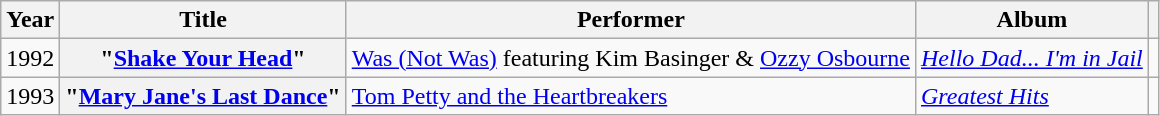<table class="wikitable plainrowheaders" style="margin-right: 0;">
<tr>
<th scope="col">Year</th>
<th scope="col">Title</th>
<th scope="col">Performer</th>
<th scope="col">Album</th>
<th scope="col"></th>
</tr>
<tr>
<td>1992</td>
<th scope="row">"<a href='#'>Shake Your Head</a>"</th>
<td><a href='#'>Was (Not Was)</a> featuring Kim Basinger & <a href='#'>Ozzy Osbourne</a></td>
<td><em><a href='#'>Hello Dad... I'm in Jail</a></em></td>
<td style="text-align:center;"></td>
</tr>
<tr>
<td>1993</td>
<th scope="row">"<a href='#'>Mary Jane's Last Dance</a>"</th>
<td><a href='#'>Tom Petty and the Heartbreakers</a></td>
<td><em><a href='#'>Greatest Hits</a></em></td>
<td style="text-align:center;"></td>
</tr>
</table>
